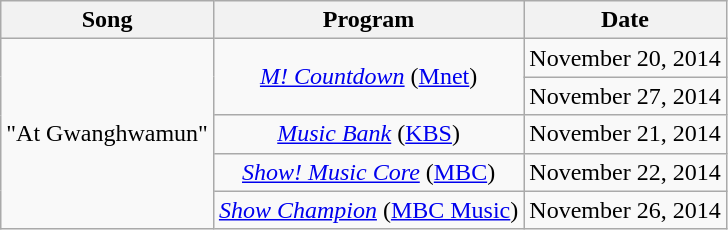<table class="wikitable" style="text-align:center;">
<tr>
<th>Song</th>
<th>Program</th>
<th>Date</th>
</tr>
<tr>
<td rowspan="5">"At Gwanghwamun"</td>
<td rowspan="2"><em><a href='#'>M! Countdown</a></em> (<a href='#'>Mnet</a>)</td>
<td>November 20, 2014</td>
</tr>
<tr>
<td>November 27, 2014</td>
</tr>
<tr>
<td><em><a href='#'>Music Bank</a></em> (<a href='#'>KBS</a>)</td>
<td>November 21, 2014</td>
</tr>
<tr>
<td><em><a href='#'>Show! Music Core</a></em> (<a href='#'>MBC</a>)</td>
<td>November 22, 2014</td>
</tr>
<tr>
<td><em><a href='#'>Show Champion</a></em> (<a href='#'>MBC Music</a>)</td>
<td>November 26, 2014</td>
</tr>
</table>
